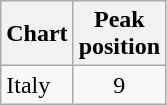<table class="wikitable sortable">
<tr>
<th align="left">Chart</th>
<th align="left">Peak<br>position</th>
</tr>
<tr>
<td align="left">Italy</td>
<td align="center">9</td>
</tr>
</table>
